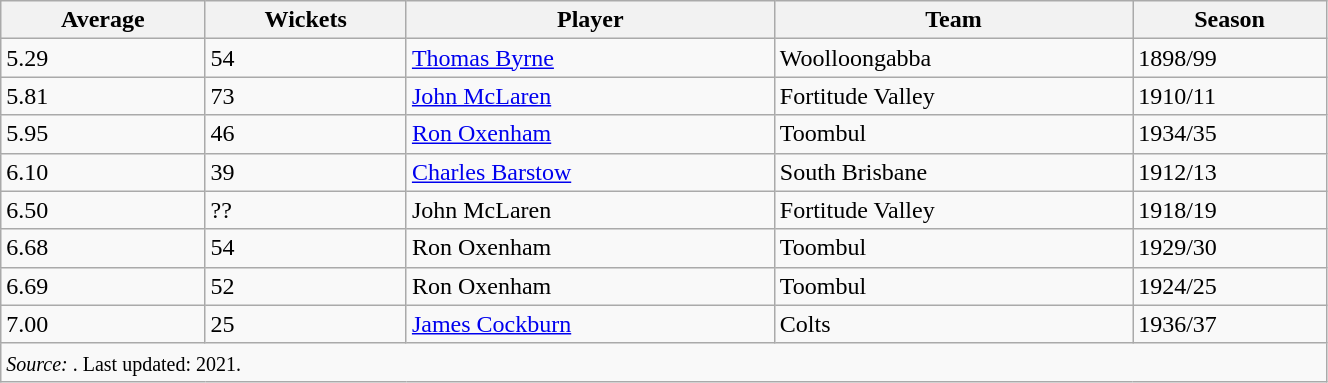<table class="wikitable" style="width:70%">
<tr>
<th>Average</th>
<th>Wickets</th>
<th>Player</th>
<th>Team</th>
<th>Season</th>
</tr>
<tr>
<td>5.29</td>
<td>54</td>
<td><a href='#'>Thomas Byrne</a></td>
<td>Woolloongabba</td>
<td>1898/99</td>
</tr>
<tr>
<td>5.81</td>
<td>73</td>
<td><a href='#'>John McLaren</a></td>
<td>Fortitude Valley</td>
<td>1910/11</td>
</tr>
<tr>
<td>5.95</td>
<td>46</td>
<td><a href='#'>Ron Oxenham</a></td>
<td>Toombul</td>
<td>1934/35</td>
</tr>
<tr>
<td>6.10</td>
<td>39</td>
<td><a href='#'>Charles Barstow</a></td>
<td>South Brisbane</td>
<td>1912/13</td>
</tr>
<tr>
<td>6.50</td>
<td>??</td>
<td>John McLaren</td>
<td>Fortitude Valley</td>
<td>1918/19</td>
</tr>
<tr>
<td>6.68</td>
<td>54</td>
<td>Ron Oxenham</td>
<td>Toombul</td>
<td>1929/30</td>
</tr>
<tr>
<td>6.69</td>
<td>52</td>
<td>Ron Oxenham</td>
<td>Toombul</td>
<td>1924/25</td>
</tr>
<tr>
<td>7.00</td>
<td>25</td>
<td><a href='#'>James Cockburn</a></td>
<td>Colts</td>
<td>1936/37</td>
</tr>
<tr>
<td colspan=5><small><em>Source: </em>. Last updated: 2021.</small></td>
</tr>
</table>
